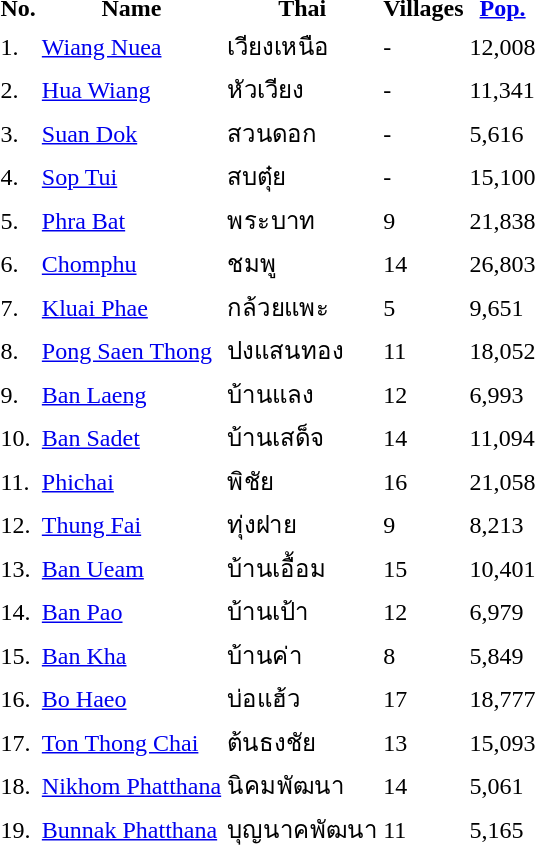<table>
<tr>
<th>No.</th>
<th>Name</th>
<th>Thai</th>
<th>Villages</th>
<th><a href='#'>Pop.</a></th>
</tr>
<tr>
<td>1.</td>
<td><a href='#'>Wiang Nuea</a></td>
<td>เวียงเหนือ</td>
<td>-</td>
<td>12,008</td>
</tr>
<tr>
<td>2.</td>
<td><a href='#'>Hua Wiang</a></td>
<td>หัวเวียง</td>
<td>-</td>
<td>11,341</td>
</tr>
<tr>
<td>3.</td>
<td><a href='#'>Suan Dok</a></td>
<td>สวนดอก</td>
<td>-</td>
<td>5,616</td>
</tr>
<tr>
<td>4.</td>
<td><a href='#'>Sop Tui</a></td>
<td>สบตุ๋ย</td>
<td>-</td>
<td>15,100</td>
</tr>
<tr>
<td>5.</td>
<td><a href='#'>Phra Bat</a></td>
<td>พระบาท</td>
<td>9</td>
<td>21,838</td>
</tr>
<tr>
<td>6.</td>
<td><a href='#'>Chomphu</a></td>
<td>ชมพู</td>
<td>14</td>
<td>26,803</td>
</tr>
<tr>
<td>7.</td>
<td><a href='#'>Kluai Phae</a></td>
<td>กล้วยแพะ</td>
<td>5</td>
<td>9,651</td>
</tr>
<tr>
<td>8.</td>
<td><a href='#'>Pong Saen Thong</a></td>
<td>ปงแสนทอง</td>
<td>11</td>
<td>18,052</td>
</tr>
<tr>
<td>9.</td>
<td><a href='#'>Ban Laeng</a></td>
<td>บ้านแลง</td>
<td>12</td>
<td>6,993</td>
</tr>
<tr>
<td>10.</td>
<td><a href='#'>Ban Sadet</a></td>
<td>บ้านเสด็จ</td>
<td>14</td>
<td>11,094</td>
</tr>
<tr>
<td>11.</td>
<td><a href='#'>Phichai</a></td>
<td>พิชัย</td>
<td>16</td>
<td>21,058</td>
</tr>
<tr>
<td>12.</td>
<td><a href='#'>Thung Fai</a></td>
<td>ทุ่งฝาย</td>
<td>9</td>
<td>8,213</td>
</tr>
<tr>
<td>13.</td>
<td><a href='#'>Ban Ueam</a></td>
<td>บ้านเอื้อม</td>
<td>15</td>
<td>10,401</td>
</tr>
<tr>
<td>14.</td>
<td><a href='#'>Ban Pao</a></td>
<td>บ้านเป้า</td>
<td>12</td>
<td>6,979</td>
</tr>
<tr>
<td>15.</td>
<td><a href='#'>Ban Kha</a></td>
<td>บ้านค่า</td>
<td>8</td>
<td>5,849</td>
</tr>
<tr>
<td>16.</td>
<td><a href='#'>Bo Haeo</a></td>
<td>บ่อแฮ้ว</td>
<td>17</td>
<td>18,777</td>
</tr>
<tr>
<td>17.</td>
<td><a href='#'>Ton Thong Chai</a></td>
<td>ต้นธงชัย</td>
<td>13</td>
<td>15,093</td>
</tr>
<tr>
<td>18.</td>
<td><a href='#'>Nikhom Phatthana</a></td>
<td>นิคมพัฒนา</td>
<td>14</td>
<td>5,061</td>
</tr>
<tr>
<td>19.</td>
<td><a href='#'>Bunnak Phatthana</a></td>
<td>บุญนาคพัฒนา</td>
<td>11</td>
<td>5,165</td>
</tr>
</table>
